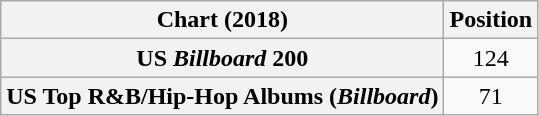<table class="wikitable sortable plainrowheaders" style="text-align:center">
<tr>
<th scope="col">Chart (2018)</th>
<th scope="col">Position</th>
</tr>
<tr>
<th scope="row">US <em>Billboard</em> 200</th>
<td>124</td>
</tr>
<tr>
<th scope="row">US Top R&B/Hip-Hop Albums (<em>Billboard</em>)</th>
<td>71</td>
</tr>
</table>
